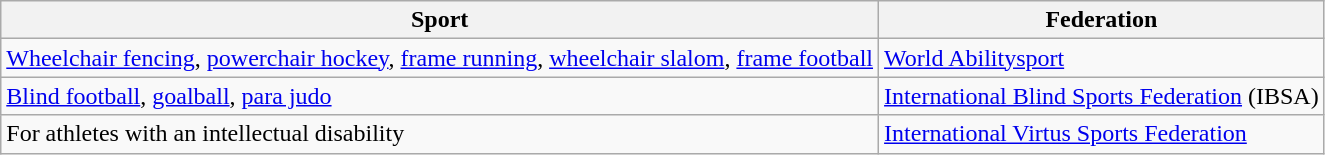<table class="wikitable sortable">
<tr>
<th>Sport</th>
<th>Federation</th>
</tr>
<tr>
<td><a href='#'>Wheelchair fencing</a>, <a href='#'>powerchair hockey</a>, <a href='#'>frame running</a>, <a href='#'>wheelchair slalom</a>, <a href='#'>frame football</a></td>
<td><a href='#'>World Abilitysport</a></td>
</tr>
<tr>
<td><a href='#'>Blind football</a>, <a href='#'>goalball</a>, <a href='#'>para judo</a></td>
<td><a href='#'>International Blind Sports Federation</a> (IBSA)</td>
</tr>
<tr>
<td>For athletes with an intellectual disability</td>
<td><a href='#'>International Virtus Sports Federation</a></td>
</tr>
</table>
